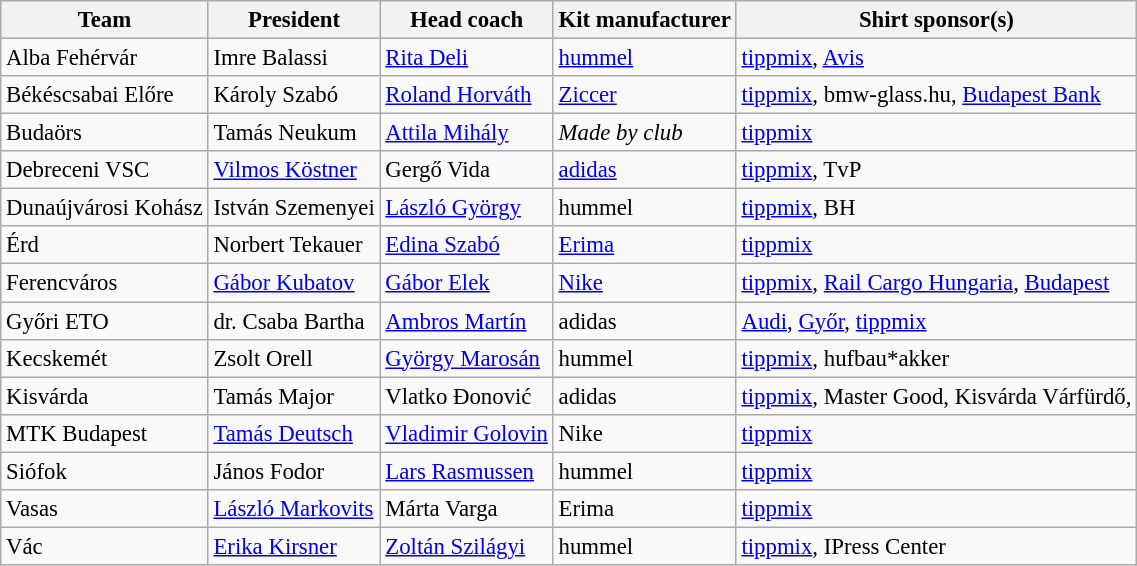<table class="wikitable sortable" left; style="font-size:95%;">
<tr>
<th>Team</th>
<th>President</th>
<th>Head coach</th>
<th>Kit manufacturer</th>
<th>Shirt sponsor(s)</th>
</tr>
<tr>
<td> Alba Fehérvár</td>
<td>Imre Balassi</td>
<td> <a href='#'>Rita Deli</a></td>
<td><a href='#'>hummel</a></td>
<td><a href='#'>tippmix</a>, <a href='#'>Avis</a></td>
</tr>
<tr>
<td> Békéscsabai Előre</td>
<td>Károly Szabó</td>
<td> <a href='#'>Roland Horváth</a></td>
<td><a href='#'>Ziccer</a></td>
<td><a href='#'>tippmix</a>, bmw-glass.hu, <a href='#'>Budapest Bank</a></td>
</tr>
<tr>
<td> Budaörs</td>
<td>Tamás Neukum</td>
<td> <a href='#'>Attila Mihály</a></td>
<td><em>Made by club</em></td>
<td><a href='#'>tippmix</a></td>
</tr>
<tr>
<td> Debreceni VSC</td>
<td><a href='#'>Vilmos Köstner</a></td>
<td> Gergő Vida</td>
<td><a href='#'>adidas</a></td>
<td><a href='#'>tippmix</a>, TvP</td>
</tr>
<tr>
<td> Dunaújvárosi Kohász</td>
<td>István Szemenyei</td>
<td> <a href='#'>László György</a></td>
<td>hummel</td>
<td><a href='#'>tippmix</a>, BH</td>
</tr>
<tr>
<td> Érd</td>
<td>Norbert Tekauer</td>
<td> <a href='#'>Edina Szabó</a></td>
<td><a href='#'>Erima</a></td>
<td><a href='#'>tippmix</a></td>
</tr>
<tr>
<td> Ferencváros</td>
<td><a href='#'>Gábor Kubatov</a></td>
<td> <a href='#'>Gábor Elek</a></td>
<td><a href='#'>Nike</a></td>
<td><a href='#'>tippmix</a>, <a href='#'>Rail Cargo Hungaria</a>, <a href='#'>Budapest</a></td>
</tr>
<tr>
<td> Győri ETO</td>
<td>dr. Csaba Bartha</td>
<td> <a href='#'>Ambros Martín</a></td>
<td>adidas</td>
<td><a href='#'>Audi</a>, <a href='#'>Győr</a>, <a href='#'>tippmix</a></td>
</tr>
<tr>
<td> Kecskemét</td>
<td>Zsolt Orell</td>
<td> <a href='#'>György Marosán</a></td>
<td>hummel</td>
<td><a href='#'>tippmix</a>, hufbau*akker</td>
</tr>
<tr>
<td> Kisvárda</td>
<td>Tamás Major</td>
<td> Vlatko Đonović</td>
<td>adidas</td>
<td><a href='#'>tippmix</a>, Master Good, Kisvárda Várfürdő,</td>
</tr>
<tr>
<td> MTK Budapest</td>
<td><a href='#'>Tamás Deutsch</a></td>
<td> <a href='#'>Vladimir Golovin</a></td>
<td>Nike</td>
<td><a href='#'>tippmix</a></td>
</tr>
<tr>
<td> Siófok</td>
<td>János Fodor</td>
<td> <a href='#'>Lars Rasmussen</a></td>
<td>hummel</td>
<td><a href='#'>tippmix</a></td>
</tr>
<tr>
<td> Vasas</td>
<td><a href='#'>László Markovits</a></td>
<td> Márta Varga</td>
<td>Erima</td>
<td><a href='#'>tippmix</a></td>
</tr>
<tr>
<td> Vác</td>
<td><a href='#'>Erika Kirsner</a></td>
<td> <a href='#'>Zoltán Szilágyi</a></td>
<td>hummel</td>
<td><a href='#'>tippmix</a>, IPress Center</td>
</tr>
</table>
